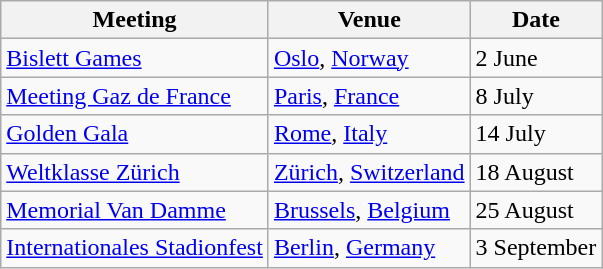<table class=wikitable>
<tr>
<th>Meeting</th>
<th>Venue</th>
<th>Date</th>
</tr>
<tr>
<td><a href='#'>Bislett Games</a></td>
<td><a href='#'>Oslo</a>, <a href='#'>Norway</a></td>
<td>2 June</td>
</tr>
<tr>
<td><a href='#'>Meeting Gaz de France</a></td>
<td><a href='#'>Paris</a>, <a href='#'>France</a></td>
<td>8 July</td>
</tr>
<tr>
<td><a href='#'>Golden Gala</a></td>
<td><a href='#'>Rome</a>, <a href='#'>Italy</a></td>
<td>14 July</td>
</tr>
<tr>
<td><a href='#'>Weltklasse Zürich</a></td>
<td><a href='#'>Zürich</a>, <a href='#'>Switzerland</a></td>
<td>18 August</td>
</tr>
<tr>
<td><a href='#'>Memorial Van Damme</a></td>
<td><a href='#'>Brussels</a>, <a href='#'>Belgium</a></td>
<td>25 August</td>
</tr>
<tr>
<td><a href='#'>Internationales Stadionfest</a></td>
<td><a href='#'>Berlin</a>, <a href='#'>Germany</a></td>
<td>3 September</td>
</tr>
</table>
